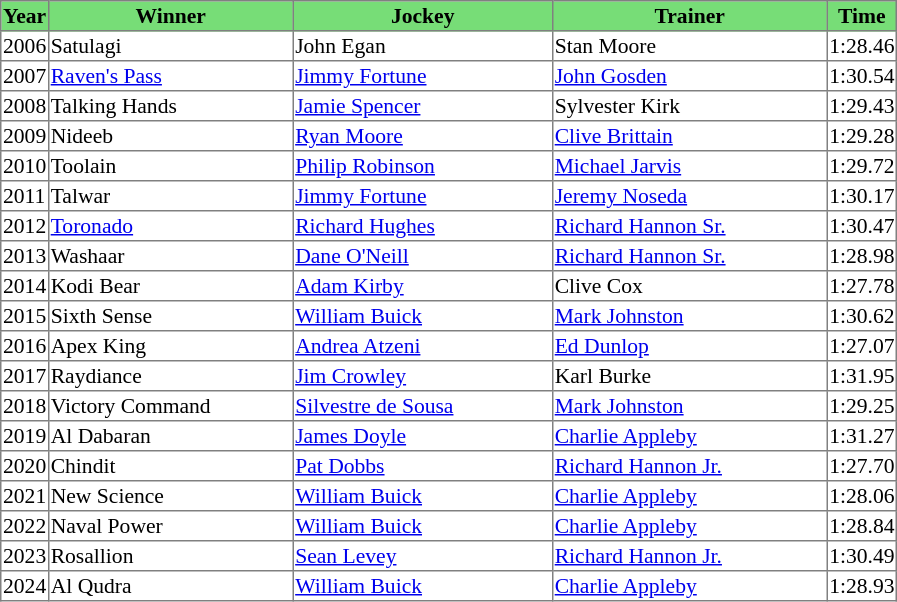<table class = "sortable" | border="1" style="border-collapse: collapse; font-size:90%">
<tr bgcolor="#77dd77" align="center">
<th>Year</th>
<th>Winner</th>
<th>Jockey</th>
<th>Trainer</th>
<th>Time</th>
</tr>
<tr>
<td>2006</td>
<td width=160px>Satulagi</td>
<td width=170px>John Egan</td>
<td width=180px>Stan Moore</td>
<td>1:28.46</td>
</tr>
<tr>
<td>2007</td>
<td><a href='#'>Raven's Pass</a></td>
<td><a href='#'>Jimmy Fortune</a></td>
<td><a href='#'>John Gosden</a></td>
<td>1:30.54</td>
</tr>
<tr>
<td>2008</td>
<td>Talking Hands</td>
<td><a href='#'>Jamie Spencer</a></td>
<td>Sylvester Kirk</td>
<td>1:29.43</td>
</tr>
<tr>
<td>2009</td>
<td>Nideeb</td>
<td><a href='#'>Ryan Moore</a></td>
<td><a href='#'>Clive Brittain</a></td>
<td>1:29.28</td>
</tr>
<tr>
<td>2010</td>
<td>Toolain</td>
<td><a href='#'>Philip Robinson</a></td>
<td><a href='#'>Michael Jarvis</a></td>
<td>1:29.72</td>
</tr>
<tr>
<td>2011</td>
<td>Talwar</td>
<td><a href='#'>Jimmy Fortune</a></td>
<td><a href='#'>Jeremy Noseda</a></td>
<td>1:30.17</td>
</tr>
<tr>
<td>2012</td>
<td><a href='#'>Toronado</a></td>
<td><a href='#'>Richard Hughes</a></td>
<td><a href='#'>Richard Hannon Sr.</a></td>
<td>1:30.47</td>
</tr>
<tr>
<td>2013</td>
<td>Washaar</td>
<td><a href='#'>Dane O'Neill</a></td>
<td><a href='#'>Richard Hannon Sr.</a></td>
<td>1:28.98</td>
</tr>
<tr>
<td>2014</td>
<td>Kodi Bear</td>
<td><a href='#'>Adam Kirby</a></td>
<td>Clive Cox</td>
<td>1:27.78</td>
</tr>
<tr>
<td>2015</td>
<td>Sixth Sense</td>
<td><a href='#'>William Buick</a></td>
<td><a href='#'>Mark Johnston</a></td>
<td>1:30.62</td>
</tr>
<tr>
<td>2016</td>
<td>Apex King</td>
<td><a href='#'>Andrea Atzeni</a></td>
<td><a href='#'>Ed Dunlop</a></td>
<td>1:27.07</td>
</tr>
<tr>
<td>2017</td>
<td>Raydiance</td>
<td><a href='#'>Jim Crowley</a></td>
<td>Karl Burke</td>
<td>1:31.95</td>
</tr>
<tr>
<td>2018</td>
<td>Victory Command</td>
<td><a href='#'>Silvestre de Sousa</a></td>
<td><a href='#'>Mark Johnston</a></td>
<td>1:29.25</td>
</tr>
<tr>
<td>2019</td>
<td>Al Dabaran</td>
<td><a href='#'>James Doyle</a></td>
<td><a href='#'>Charlie Appleby</a></td>
<td>1:31.27</td>
</tr>
<tr>
<td>2020</td>
<td>Chindit</td>
<td><a href='#'>Pat Dobbs</a></td>
<td><a href='#'>Richard Hannon Jr.</a></td>
<td>1:27.70</td>
</tr>
<tr>
<td>2021</td>
<td>New Science</td>
<td><a href='#'>William Buick</a></td>
<td><a href='#'>Charlie Appleby</a></td>
<td>1:28.06</td>
</tr>
<tr>
<td>2022</td>
<td>Naval Power</td>
<td><a href='#'>William Buick</a></td>
<td><a href='#'>Charlie Appleby</a></td>
<td>1:28.84</td>
</tr>
<tr>
<td>2023</td>
<td>Rosallion</td>
<td><a href='#'>Sean Levey</a></td>
<td><a href='#'>Richard Hannon Jr.</a></td>
<td>1:30.49</td>
</tr>
<tr>
<td>2024</td>
<td>Al Qudra</td>
<td><a href='#'>William Buick</a></td>
<td><a href='#'>Charlie Appleby</a></td>
<td>1:28.93</td>
</tr>
</table>
